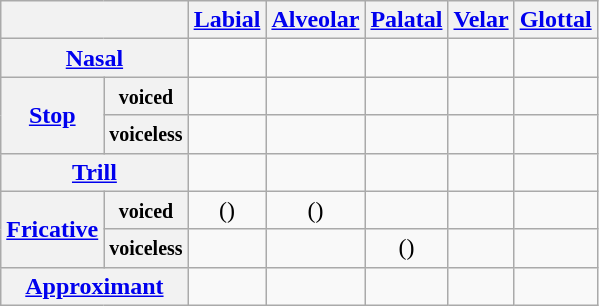<table class="wikitable" style="text-align:center">
<tr>
<th colspan="2"></th>
<th><a href='#'>Labial</a></th>
<th><a href='#'>Alveolar</a></th>
<th><a href='#'>Palatal</a></th>
<th><a href='#'>Velar</a></th>
<th><a href='#'>Glottal</a></th>
</tr>
<tr>
<th colspan="2"><a href='#'>Nasal</a></th>
<td></td>
<td></td>
<td></td>
<td></td>
<td></td>
</tr>
<tr>
<th rowspan="2"><a href='#'>Stop</a></th>
<th><small>voiced</small></th>
<td></td>
<td></td>
<td></td>
<td></td>
<td></td>
</tr>
<tr>
<th><small>voiceless</small></th>
<td></td>
<td></td>
<td></td>
<td></td>
<td></td>
</tr>
<tr>
<th colspan=2><a href='#'>Trill</a></th>
<td></td>
<td></td>
<td></td>
<td></td>
<td></td>
</tr>
<tr>
<th rowspan=2><a href='#'>Fricative</a></th>
<th><small>voiced</small></th>
<td>()</td>
<td>()</td>
<td></td>
<td></td>
<td></td>
</tr>
<tr>
<th><small>voiceless</small></th>
<td></td>
<td></td>
<td>()</td>
<td></td>
<td></td>
</tr>
<tr>
<th colspan="2"><a href='#'>Approximant</a></th>
<td></td>
<td></td>
<td></td>
<td></td>
<td></td>
</tr>
</table>
